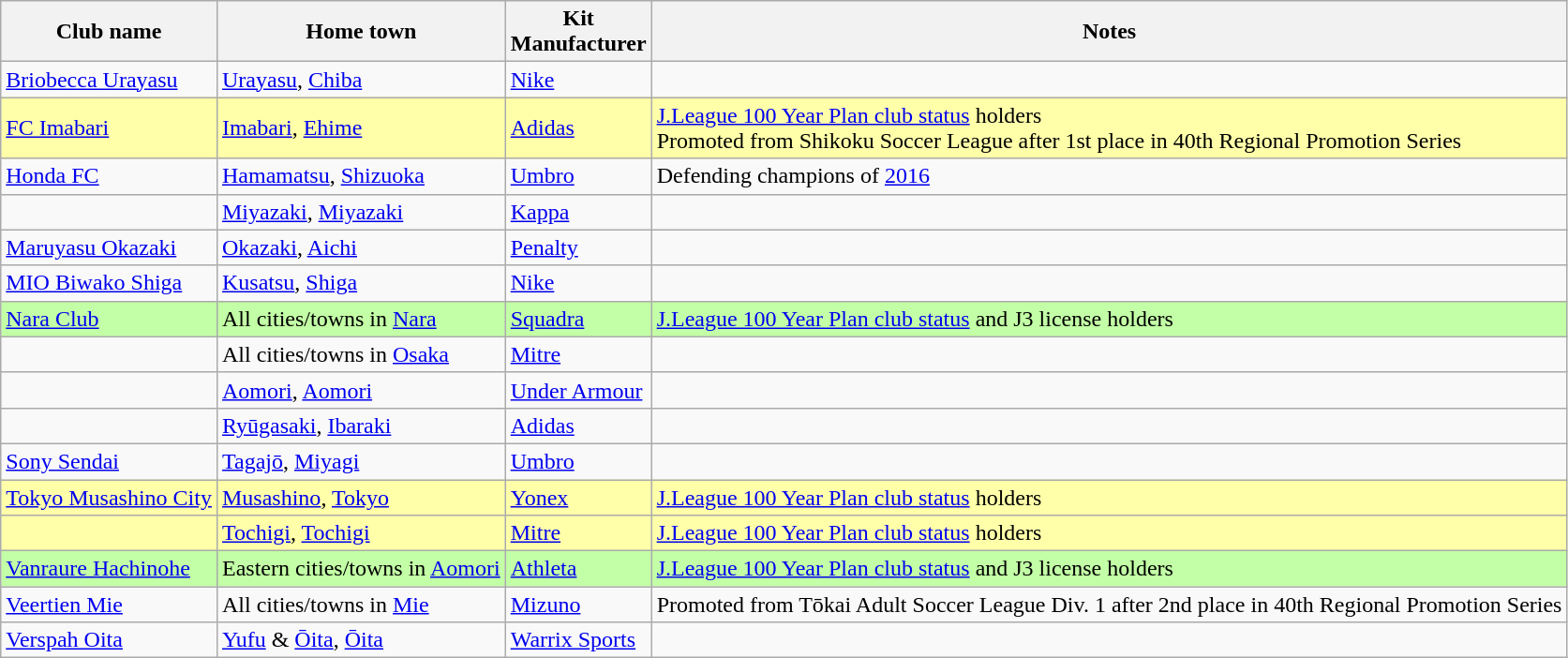<table class="wikitable sortable">
<tr>
<th>Club name</th>
<th>Home town</th>
<th Kit Manufacturer>Kit<br>Manufacturer</th>
<th>Notes</th>
</tr>
<tr>
<td><a href='#'>Briobecca Urayasu</a></td>
<td><a href='#'>Urayasu</a>, <a href='#'>Chiba</a></td>
<td><a href='#'>Nike</a></td>
<td></td>
</tr>
<tr bgcolor="FFFFAA">
<td><a href='#'>FC Imabari</a></td>
<td><a href='#'>Imabari</a>, <a href='#'>Ehime</a></td>
<td><a href='#'>Adidas</a></td>
<td><a href='#'>J.League 100 Year Plan club status</a> holders<br>Promoted from Shikoku Soccer League after 1st place in 40th Regional Promotion Series</td>
</tr>
<tr>
<td><a href='#'>Honda FC</a></td>
<td><a href='#'>Hamamatsu</a>, <a href='#'>Shizuoka</a></td>
<td><a href='#'>Umbro</a></td>
<td>Defending champions of <a href='#'>2016</a></td>
</tr>
<tr>
<td></td>
<td><a href='#'>Miyazaki</a>, <a href='#'>Miyazaki</a></td>
<td><a href='#'>Kappa</a></td>
<td></td>
</tr>
<tr>
<td><a href='#'>Maruyasu Okazaki</a></td>
<td><a href='#'>Okazaki</a>, <a href='#'>Aichi</a></td>
<td><a href='#'>Penalty</a></td>
<td></td>
</tr>
<tr>
<td><a href='#'>MIO Biwako Shiga</a></td>
<td><a href='#'>Kusatsu</a>, <a href='#'>Shiga</a></td>
<td><a href='#'>Nike</a></td>
<td></td>
</tr>
<tr bgcolor="C3FFA6">
<td><a href='#'>Nara Club</a></td>
<td>All cities/towns in <a href='#'>Nara</a></td>
<td><a href='#'>Squadra</a></td>
<td><a href='#'>J.League 100 Year Plan club status</a> and J3 license holders</td>
</tr>
<tr>
<td></td>
<td>All cities/towns in <a href='#'>Osaka</a></td>
<td><a href='#'>Mitre</a></td>
<td></td>
</tr>
<tr>
<td></td>
<td><a href='#'>Aomori</a>, <a href='#'>Aomori</a></td>
<td><a href='#'>Under Armour</a></td>
<td></td>
</tr>
<tr>
<td></td>
<td><a href='#'>Ryūgasaki</a>, <a href='#'>Ibaraki</a></td>
<td><a href='#'>Adidas</a></td>
<td></td>
</tr>
<tr>
<td><a href='#'>Sony Sendai</a></td>
<td><a href='#'>Tagajō</a>, <a href='#'>Miyagi</a></td>
<td><a href='#'>Umbro</a></td>
<td></td>
</tr>
<tr bgcolor="FFFFAA">
<td><a href='#'>Tokyo Musashino City</a></td>
<td><a href='#'>Musashino</a>, <a href='#'>Tokyo</a></td>
<td><a href='#'>Yonex</a></td>
<td><a href='#'>J.League 100 Year Plan club status</a> holders</td>
</tr>
<tr bgcolor="FFFFAA">
<td></td>
<td><a href='#'>Tochigi</a>, <a href='#'>Tochigi</a></td>
<td><a href='#'>Mitre</a></td>
<td><a href='#'>J.League 100 Year Plan club status</a> holders</td>
</tr>
<tr bgcolor="C3FFA6">
<td><a href='#'>Vanraure Hachinohe</a></td>
<td>Eastern cities/towns in <a href='#'>Aomori</a></td>
<td><a href='#'>Athleta</a></td>
<td><a href='#'>J.League 100 Year Plan club status</a> and J3 license holders</td>
</tr>
<tr>
<td><a href='#'>Veertien Mie</a></td>
<td>All cities/towns in <a href='#'>Mie</a></td>
<td><a href='#'>Mizuno</a></td>
<td>Promoted from Tōkai Adult Soccer League Div. 1 after 2nd place in 40th Regional Promotion Series</td>
</tr>
<tr>
<td><a href='#'>Verspah Oita</a></td>
<td><a href='#'>Yufu</a> & <a href='#'>Ōita</a>, <a href='#'>Ōita</a></td>
<td><a href='#'>Warrix Sports</a></td>
<td></td>
</tr>
</table>
